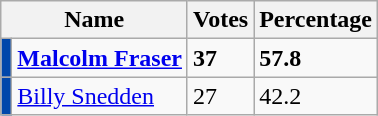<table class="wikitable">
<tr>
<th colspan="2">Name</th>
<th>Votes</th>
<th>Percentage</th>
</tr>
<tr>
<td style="background:#0047AB"></td>
<td><strong><a href='#'>Malcolm Fraser</a></strong></td>
<td><strong>37</strong></td>
<td><strong>57.8</strong></td>
</tr>
<tr>
<td style="background:#0047AB"></td>
<td><a href='#'>Billy Snedden</a></td>
<td>27</td>
<td>42.2</td>
</tr>
</table>
